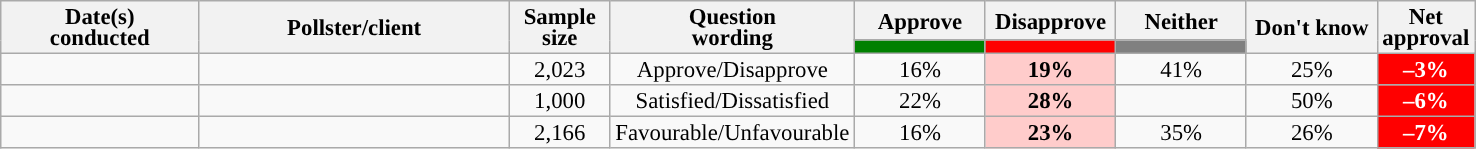<table class="wikitable collapsible sortable mw-datatable" style="text-align:center;font-size:95%;line-height:14px;">
<tr>
<th style="width:125px;" rowspan="2">Date(s)<br>conducted</th>
<th style="width:200px;" rowspan="2">Pollster/client</th>
<th style="width:60px;" rowspan="2">Sample size</th>
<th style="width:120px;" rowspan="2">Question<br>wording</th>
<th class="unsortable" style="width:80px;">Approve</th>
<th class="unsortable" style="width: 80px;">Disapprove</th>
<th class="unsortable" style="width:80px;">Neither</th>
<th class="unsortable" style="width:80px;" rowspan="2">Don't know</th>
<th class="unsortable" style="width:20px;" rowspan="2">Net approval</th>
</tr>
<tr>
<th class="unsortable" style="color:inherit;background:green;width:60px;"></th>
<th class="unsortable" style="color:inherit;background:red;width:60px;"></th>
<th class="unsortable" style="background:grey;width:60px;"></th>
</tr>
<tr>
<td></td>
<td></td>
<td>2,023</td>
<td>Approve/Disapprove</td>
<td>16%</td>
<td style="background:#ffcccb"><strong>19%</strong></td>
<td>41%</td>
<td>25%</td>
<td style="background:red;color:white"><strong>–3%</strong></td>
</tr>
<tr>
<td></td>
<td></td>
<td>1,000</td>
<td>Satisfied/Dissatisfied</td>
<td>22%</td>
<td style="background:#ffcccb"><strong>28%</strong></td>
<td></td>
<td>50%</td>
<td style="background:red;color:white;"><strong>–6%</strong></td>
</tr>
<tr>
<td></td>
<td></td>
<td>2,166</td>
<td>Favourable/Unfavourable</td>
<td>16%</td>
<td style="background:#ffcccb"><strong>23%</strong></td>
<td>35%</td>
<td>26%</td>
<td style="background:red;color:white;"><strong>–7%</strong></td>
</tr>
</table>
